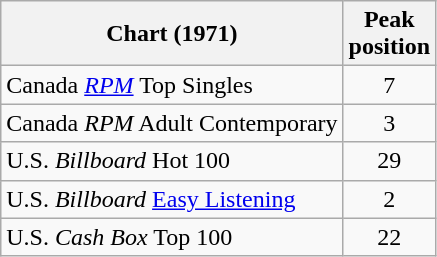<table class="wikitable sortable">
<tr>
<th>Chart (1971)</th>
<th>Peak<br>position</th>
</tr>
<tr>
<td>Canada <em><a href='#'>RPM</a></em> Top Singles</td>
<td style="text-align:center;">7</td>
</tr>
<tr>
<td>Canada <em>RPM</em> Adult Contemporary</td>
<td style="text-align:center;">3</td>
</tr>
<tr>
<td>U.S. <em>Billboard</em> Hot 100</td>
<td style="text-align:center;">29</td>
</tr>
<tr>
<td>U.S. <em>Billboard</em> <a href='#'>Easy Listening</a></td>
<td style="text-align:center;">2</td>
</tr>
<tr>
<td>U.S. <em>Cash Box</em> Top 100</td>
<td style="text-align:center;">22</td>
</tr>
</table>
